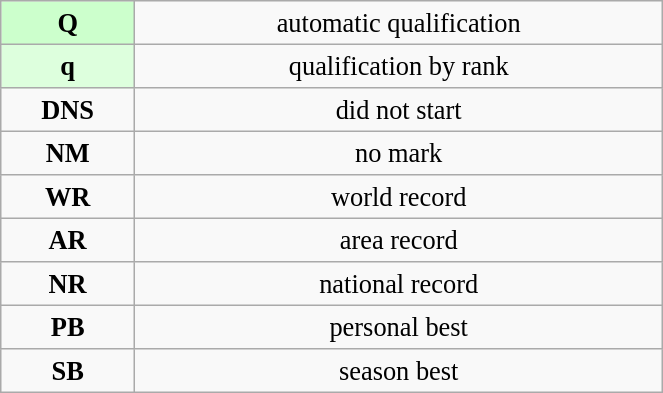<table class="wikitable" style=" text-align:center; font-size:110%;" width="35%">
<tr>
<td bgcolor="ccffcc"><strong>Q</strong></td>
<td>automatic qualification</td>
</tr>
<tr>
<td bgcolor="ddffdd"><strong>q</strong></td>
<td>qualification by rank</td>
</tr>
<tr>
<td><strong>DNS</strong></td>
<td>did not start</td>
</tr>
<tr>
<td><strong>NM</strong></td>
<td>no mark</td>
</tr>
<tr>
<td><strong>WR</strong></td>
<td>world record</td>
</tr>
<tr>
<td><strong>AR</strong></td>
<td>area record</td>
</tr>
<tr>
<td><strong>NR</strong></td>
<td>national record</td>
</tr>
<tr>
<td><strong>PB</strong></td>
<td>personal best</td>
</tr>
<tr>
<td><strong>SB</strong></td>
<td>season best</td>
</tr>
</table>
